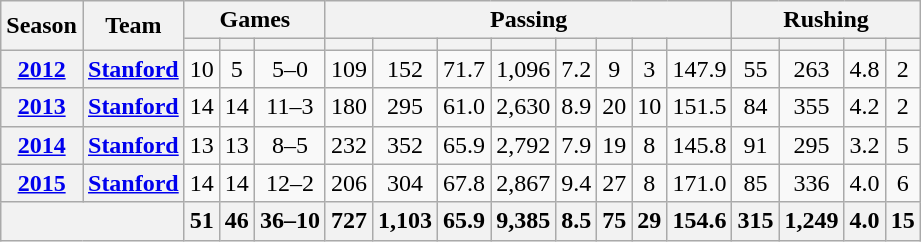<table class="wikitable" style="text-align:center;">
<tr>
<th rowspan="2">Season</th>
<th rowspan="2">Team</th>
<th colspan="3">Games</th>
<th colspan="8">Passing</th>
<th colspan="4">Rushing</th>
</tr>
<tr>
<th></th>
<th></th>
<th></th>
<th></th>
<th></th>
<th></th>
<th></th>
<th></th>
<th></th>
<th></th>
<th></th>
<th></th>
<th></th>
<th></th>
<th></th>
</tr>
<tr>
<th><a href='#'>2012</a></th>
<th><a href='#'>Stanford</a></th>
<td>10</td>
<td>5</td>
<td>5–0</td>
<td>109</td>
<td>152</td>
<td>71.7</td>
<td>1,096</td>
<td>7.2</td>
<td>9</td>
<td>3</td>
<td>147.9</td>
<td>55</td>
<td>263</td>
<td>4.8</td>
<td>2</td>
</tr>
<tr>
<th><a href='#'>2013</a></th>
<th><a href='#'>Stanford</a></th>
<td>14</td>
<td>14</td>
<td>11–3</td>
<td>180</td>
<td>295</td>
<td>61.0</td>
<td>2,630</td>
<td>8.9</td>
<td>20</td>
<td>10</td>
<td>151.5</td>
<td>84</td>
<td>355</td>
<td>4.2</td>
<td>2</td>
</tr>
<tr>
<th><a href='#'>2014</a></th>
<th><a href='#'>Stanford</a></th>
<td>13</td>
<td>13</td>
<td>8–5</td>
<td>232</td>
<td>352</td>
<td>65.9</td>
<td>2,792</td>
<td>7.9</td>
<td>19</td>
<td>8</td>
<td>145.8</td>
<td>91</td>
<td>295</td>
<td>3.2</td>
<td>5</td>
</tr>
<tr>
<th><a href='#'>2015</a></th>
<th><a href='#'>Stanford</a></th>
<td>14</td>
<td>14</td>
<td>12–2</td>
<td>206</td>
<td>304</td>
<td>67.8</td>
<td>2,867</td>
<td>9.4</td>
<td>27</td>
<td>8</td>
<td>171.0</td>
<td>85</td>
<td>336</td>
<td>4.0</td>
<td>6</td>
</tr>
<tr>
<th colspan="2"></th>
<th>51</th>
<th>46</th>
<th>36–10</th>
<th>727</th>
<th>1,103</th>
<th>65.9</th>
<th>9,385</th>
<th>8.5</th>
<th>75</th>
<th>29</th>
<th>154.6</th>
<th>315</th>
<th>1,249</th>
<th>4.0</th>
<th>15</th>
</tr>
</table>
